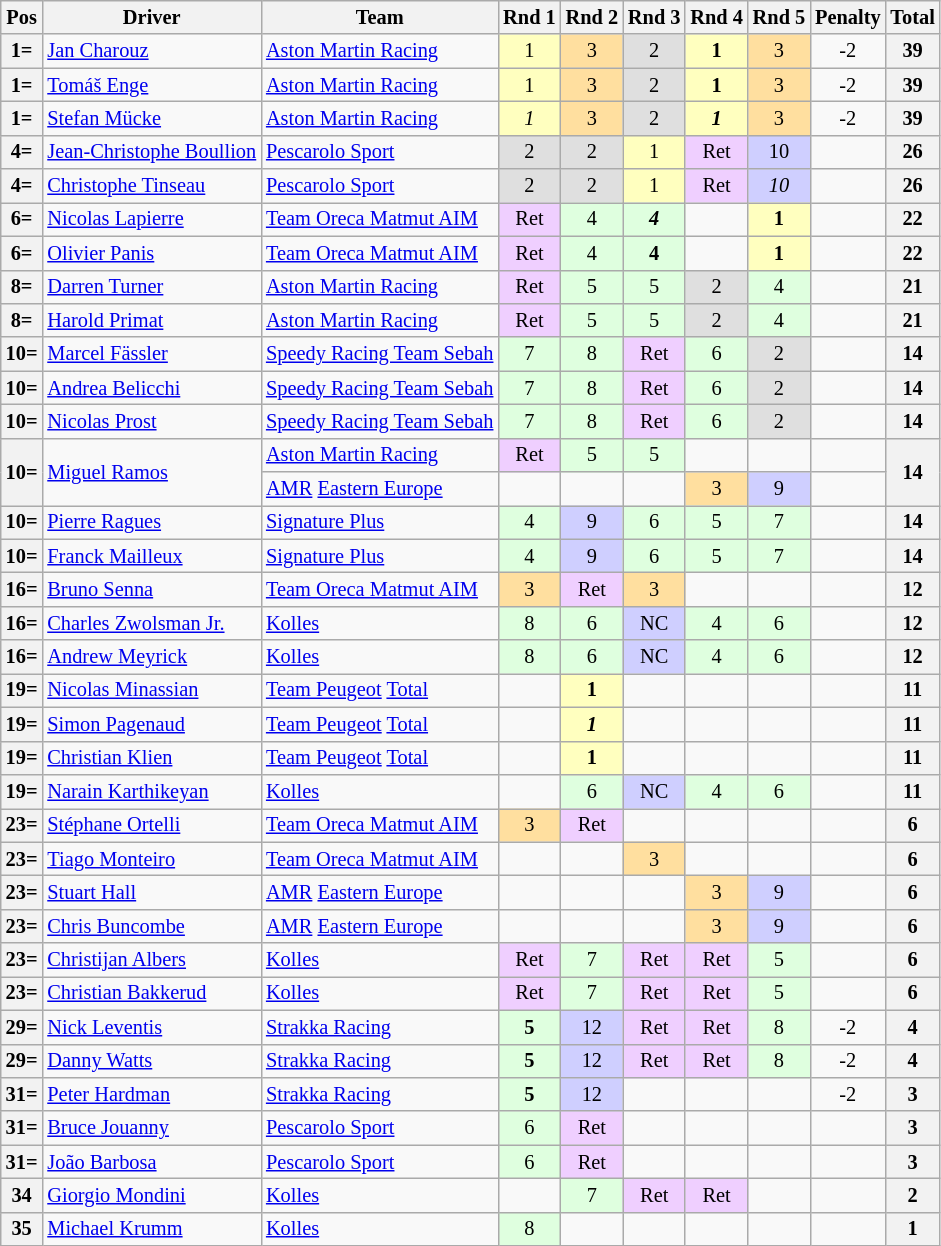<table class="wikitable" style="font-size: 85%;">
<tr>
<th>Pos</th>
<th>Driver</th>
<th>Team</th>
<th>Rnd 1</th>
<th>Rnd 2</th>
<th>Rnd 3</th>
<th>Rnd 4</th>
<th>Rnd 5</th>
<th>Penalty</th>
<th>Total</th>
</tr>
<tr>
<th>1=</th>
<td> <a href='#'>Jan Charouz</a></td>
<td> <a href='#'>Aston Martin Racing</a></td>
<td align="center" style="background:#FFFFBF;">1</td>
<td align="center" style="background:#FFDF9F;">3</td>
<td align="center" style="background:#DFDFDF;">2</td>
<td align="center" style="background:#FFFFBF;"><strong>1</strong></td>
<td align="center" style="background:#FFDF9F;">3</td>
<td align=center>-2</td>
<th align="center">39</th>
</tr>
<tr>
<th>1=</th>
<td> <a href='#'>Tomáš Enge</a></td>
<td> <a href='#'>Aston Martin Racing</a></td>
<td align="center" style="background:#FFFFBF;">1</td>
<td align="center" style="background:#FFDF9F;">3</td>
<td align="center" style="background:#DFDFDF;">2</td>
<td align="center" style="background:#FFFFBF;"><strong>1</strong></td>
<td align="center" style="background:#FFDF9F;">3</td>
<td align=center>-2</td>
<th align="center">39</th>
</tr>
<tr>
<th>1=</th>
<td> <a href='#'>Stefan Mücke</a></td>
<td> <a href='#'>Aston Martin Racing</a></td>
<td align="center" style="background:#FFFFBF;"><em>1</em></td>
<td align="center" style="background:#FFDF9F;">3</td>
<td align="center" style="background:#DFDFDF;">2</td>
<td align="center" style="background:#FFFFBF;"><strong><em>1</em></strong></td>
<td align="center" style="background:#FFDF9F;">3</td>
<td align=center>-2</td>
<th align="center">39</th>
</tr>
<tr>
<th>4=</th>
<td> <a href='#'>Jean-Christophe Boullion</a></td>
<td> <a href='#'>Pescarolo Sport</a></td>
<td align="center" style="background:#DFDFDF;">2</td>
<td align="center" style="background:#DFDFDF;">2</td>
<td align="center" style="background:#FFFFBF;">1</td>
<td align="center" style="background:#EFCFFF;">Ret</td>
<td align="center" style="background:#CFCFFF;">10</td>
<td></td>
<th align="center">26</th>
</tr>
<tr>
<th>4=</th>
<td> <a href='#'>Christophe Tinseau</a></td>
<td> <a href='#'>Pescarolo Sport</a></td>
<td align="center" style="background:#DFDFDF;">2</td>
<td align="center" style="background:#DFDFDF;">2</td>
<td align="center" style="background:#FFFFBF;">1</td>
<td align="center" style="background:#EFCFFF;">Ret</td>
<td align="center" style="background:#CFCFFF;"><em>10</em></td>
<td></td>
<th align="center">26</th>
</tr>
<tr>
<th>6=</th>
<td> <a href='#'>Nicolas Lapierre</a></td>
<td> <a href='#'>Team Oreca Matmut AIM</a></td>
<td align="center" style="background:#EFCFFF;">Ret</td>
<td align="center" style="background:#DFFFDF;">4</td>
<td align="center" style="background:#DFFFDF;"><strong><em>4</em></strong></td>
<td></td>
<td align="center" style="background:#FFFFBF;"><strong>1</strong></td>
<td></td>
<th align="center">22</th>
</tr>
<tr>
<th>6=</th>
<td> <a href='#'>Olivier Panis</a></td>
<td> <a href='#'>Team Oreca Matmut AIM</a></td>
<td align="center" style="background:#EFCFFF;">Ret</td>
<td align="center" style="background:#DFFFDF;">4</td>
<td align="center" style="background:#DFFFDF;"><strong>4</strong></td>
<td></td>
<td align="center" style="background:#FFFFBF;"><strong>1</strong></td>
<td></td>
<th align="center">22</th>
</tr>
<tr>
<th>8=</th>
<td> <a href='#'>Darren Turner</a></td>
<td> <a href='#'>Aston Martin Racing</a></td>
<td align="center" style="background:#EFCFFF;">Ret</td>
<td align="center" style="background:#DFFFDF;">5</td>
<td align="center" style="background:#DFFFDF;">5</td>
<td align="center" style="background:#DFDFDF;">2</td>
<td align="center" style="background:#DFFFDF;">4</td>
<td></td>
<th align="center">21</th>
</tr>
<tr>
<th>8=</th>
<td> <a href='#'>Harold Primat</a></td>
<td> <a href='#'>Aston Martin Racing</a></td>
<td align="center" style="background:#EFCFFF;">Ret</td>
<td align="center" style="background:#DFFFDF;">5</td>
<td align="center" style="background:#DFFFDF;">5</td>
<td align="center" style="background:#DFDFDF;">2</td>
<td align="center" style="background:#DFFFDF;">4</td>
<td></td>
<th align="center">21</th>
</tr>
<tr>
<th>10=</th>
<td> <a href='#'>Marcel Fässler</a></td>
<td> <a href='#'>Speedy Racing Team Sebah</a></td>
<td align="center" style="background:#DFFFDF;">7</td>
<td align="center" style="background:#DFFFDF;">8</td>
<td align="center" style="background:#EFCFFF;">Ret</td>
<td align="center" style="background:#DFFFDF;">6</td>
<td align="center" style="background:#DFDFDF;">2</td>
<td></td>
<th align="center">14</th>
</tr>
<tr>
<th>10=</th>
<td> <a href='#'>Andrea Belicchi</a></td>
<td> <a href='#'>Speedy Racing Team Sebah</a></td>
<td align="center" style="background:#DFFFDF;">7</td>
<td align="center" style="background:#DFFFDF;">8</td>
<td align="center" style="background:#EFCFFF;">Ret</td>
<td align="center" style="background:#DFFFDF;">6</td>
<td align="center" style="background:#DFDFDF;">2</td>
<td></td>
<th align="center">14</th>
</tr>
<tr>
<th>10=</th>
<td> <a href='#'>Nicolas Prost</a></td>
<td> <a href='#'>Speedy Racing Team Sebah</a></td>
<td align="center" style="background:#DFFFDF;">7</td>
<td align="center" style="background:#DFFFDF;">8</td>
<td align="center" style="background:#EFCFFF;">Ret</td>
<td align="center" style="background:#DFFFDF;">6</td>
<td align="center" style="background:#DFDFDF;">2</td>
<td></td>
<th align="center">14</th>
</tr>
<tr>
<th rowspan=2>10=</th>
<td rowspan=2> <a href='#'>Miguel Ramos</a></td>
<td> <a href='#'>Aston Martin Racing</a></td>
<td align="center" style="background:#EFCFFF;">Ret</td>
<td align="center" style="background:#DFFFDF;">5</td>
<td align="center" style="background:#DFFFDF;">5</td>
<td></td>
<td></td>
<td></td>
<th rowspan="2" align="center">14</th>
</tr>
<tr>
<td> <a href='#'>AMR</a> <a href='#'>Eastern Europe</a></td>
<td></td>
<td></td>
<td></td>
<td align="center" style="background:#FFDF9F;">3</td>
<td align="center" style="background:#CFCFFF;">9</td>
<td></td>
</tr>
<tr>
<th>10=</th>
<td> <a href='#'>Pierre Ragues</a></td>
<td> <a href='#'>Signature Plus</a></td>
<td align="center" style="background:#DFFFDF;">4</td>
<td align="center" style="background:#CFCFFF;">9</td>
<td align="center" style="background:#DFFFDF;">6</td>
<td align="center" style="background:#DFFFDF;">5</td>
<td align="center" style="background:#DFFFDF;">7</td>
<td></td>
<th align="center">14</th>
</tr>
<tr>
<th>10=</th>
<td> <a href='#'>Franck Mailleux</a></td>
<td> <a href='#'>Signature Plus</a></td>
<td align="center" style="background:#DFFFDF;">4</td>
<td align="center" style="background:#CFCFFF;">9</td>
<td align="center" style="background:#DFFFDF;">6</td>
<td align="center" style="background:#DFFFDF;">5</td>
<td align="center" style="background:#DFFFDF;">7</td>
<td></td>
<th align="center">14</th>
</tr>
<tr>
<th>16=</th>
<td> <a href='#'>Bruno Senna</a></td>
<td> <a href='#'>Team Oreca Matmut AIM</a></td>
<td align="center" style="background:#FFDF9F;">3</td>
<td align="center" style="background:#EFCFFF;">Ret</td>
<td align="center" style="background:#FFDF9F;">3</td>
<td></td>
<td></td>
<td></td>
<th align="center">12</th>
</tr>
<tr>
<th>16=</th>
<td> <a href='#'>Charles Zwolsman Jr.</a></td>
<td> <a href='#'>Kolles</a></td>
<td align="center" style="background:#DFFFDF;">8</td>
<td align="center" style="background:#DFFFDF;">6</td>
<td align="center" style="background:#CFCFFF;">NC</td>
<td align="center" style="background:#DFFFDF;">4</td>
<td align="center" style="background:#DFFFDF;">6</td>
<td></td>
<th align="center">12</th>
</tr>
<tr>
<th>16=</th>
<td> <a href='#'>Andrew Meyrick</a></td>
<td> <a href='#'>Kolles</a></td>
<td align="center" style="background:#DFFFDF;">8</td>
<td align="center" style="background:#DFFFDF;">6</td>
<td align="center" style="background:#CFCFFF;">NC</td>
<td align="center" style="background:#DFFFDF;">4</td>
<td align="center" style="background:#DFFFDF;">6</td>
<td></td>
<th align="center">12</th>
</tr>
<tr>
<th>19=</th>
<td> <a href='#'>Nicolas Minassian</a></td>
<td> <a href='#'>Team Peugeot</a> <a href='#'>Total</a></td>
<td></td>
<td align="center" style="background:#FFFFBF;"><strong>1</strong></td>
<td></td>
<td></td>
<td></td>
<td></td>
<th align="center">11</th>
</tr>
<tr>
<th>19=</th>
<td> <a href='#'>Simon Pagenaud</a></td>
<td> <a href='#'>Team Peugeot</a> <a href='#'>Total</a></td>
<td></td>
<td align="center" style="background:#FFFFBF;"><strong><em>1</em></strong></td>
<td></td>
<td></td>
<td></td>
<td></td>
<th align="center">11</th>
</tr>
<tr>
<th>19=</th>
<td> <a href='#'>Christian Klien</a></td>
<td> <a href='#'>Team Peugeot</a> <a href='#'>Total</a></td>
<td></td>
<td align="center" style="background:#FFFFBF;"><strong>1</strong></td>
<td></td>
<td></td>
<td></td>
<td></td>
<th align="center">11</th>
</tr>
<tr>
<th>19=</th>
<td> <a href='#'>Narain Karthikeyan</a></td>
<td> <a href='#'>Kolles</a></td>
<td></td>
<td align="center" style="background:#DFFFDF;">6</td>
<td align="center" style="background:#CFCFFF;">NC</td>
<td align="center" style="background:#DFFFDF;">4</td>
<td align="center" style="background:#DFFFDF;">6</td>
<td></td>
<th align="center">11</th>
</tr>
<tr>
<th>23=</th>
<td> <a href='#'>Stéphane Ortelli</a></td>
<td> <a href='#'>Team Oreca Matmut AIM</a></td>
<td align="center" style="background:#FFDF9F;">3</td>
<td align="center" style="background:#EFCFFF;">Ret</td>
<td></td>
<td></td>
<td></td>
<td></td>
<th align="center">6</th>
</tr>
<tr>
<th>23=</th>
<td> <a href='#'>Tiago Monteiro</a></td>
<td> <a href='#'>Team Oreca Matmut AIM</a></td>
<td></td>
<td></td>
<td align="center" style="background:#FFDF9F;">3</td>
<td></td>
<td></td>
<td></td>
<th align="center">6</th>
</tr>
<tr>
<th>23=</th>
<td> <a href='#'>Stuart Hall</a></td>
<td> <a href='#'>AMR</a> <a href='#'>Eastern Europe</a></td>
<td></td>
<td></td>
<td></td>
<td align="center" style="background:#FFDF9F;">3</td>
<td align="center" style="background:#CFCFFF;">9</td>
<td></td>
<th align="center">6</th>
</tr>
<tr>
<th>23=</th>
<td> <a href='#'>Chris Buncombe</a></td>
<td> <a href='#'>AMR</a> <a href='#'>Eastern Europe</a></td>
<td></td>
<td></td>
<td></td>
<td align="center" style="background:#FFDF9F;">3</td>
<td align="center" style="background:#CFCFFF;">9</td>
<td></td>
<th align="center">6</th>
</tr>
<tr>
<th>23=</th>
<td> <a href='#'>Christijan Albers</a></td>
<td> <a href='#'>Kolles</a></td>
<td align="center" style="background:#EFCFFF;">Ret</td>
<td align="center" style="background:#DFFFDF;">7</td>
<td align="center" style="background:#EFCFFF;">Ret</td>
<td align="center" style="background:#EFCFFF;">Ret</td>
<td align="center" style="background:#DFFFDF;">5</td>
<td></td>
<th align="center">6</th>
</tr>
<tr>
<th>23=</th>
<td> <a href='#'>Christian Bakkerud</a></td>
<td> <a href='#'>Kolles</a></td>
<td align="center" style="background:#EFCFFF;">Ret</td>
<td align="center" style="background:#DFFFDF;">7</td>
<td align="center" style="background:#EFCFFF;">Ret</td>
<td align="center" style="background:#EFCFFF;">Ret</td>
<td align="center" style="background:#DFFFDF;">5</td>
<td></td>
<th align="center">6</th>
</tr>
<tr>
<th>29=</th>
<td> <a href='#'>Nick Leventis</a></td>
<td> <a href='#'>Strakka Racing</a></td>
<td align="center" style="background:#DFFFDF;"><strong>5</strong></td>
<td align="center" style="background:#CFCFFF;">12</td>
<td align="center" style="background:#EFCFFF;">Ret</td>
<td align="center" style="background:#EFCFFF;">Ret</td>
<td align="center" style="background:#DFFFDF;">8</td>
<td align=center>-2</td>
<th align="center">4</th>
</tr>
<tr>
<th>29=</th>
<td> <a href='#'>Danny Watts</a></td>
<td> <a href='#'>Strakka Racing</a></td>
<td align="center" style="background:#DFFFDF;"><strong>5</strong></td>
<td align="center" style="background:#CFCFFF;">12</td>
<td align="center" style="background:#EFCFFF;">Ret</td>
<td align="center" style="background:#EFCFFF;">Ret</td>
<td align="center" style="background:#DFFFDF;">8</td>
<td align=center>-2</td>
<th align="center">4</th>
</tr>
<tr>
<th>31=</th>
<td> <a href='#'>Peter Hardman</a></td>
<td> <a href='#'>Strakka Racing</a></td>
<td align="center" style="background:#DFFFDF;"><strong>5</strong></td>
<td align="center" style="background:#CFCFFF;">12</td>
<td></td>
<td></td>
<td></td>
<td align=center>-2</td>
<th align="center">3</th>
</tr>
<tr>
<th>31=</th>
<td> <a href='#'>Bruce Jouanny</a></td>
<td> <a href='#'>Pescarolo Sport</a></td>
<td align="center" style="background:#DFFFDF;">6</td>
<td align="center" style="background:#EFCFFF;">Ret</td>
<td></td>
<td></td>
<td></td>
<td></td>
<th align="center">3</th>
</tr>
<tr>
<th>31=</th>
<td> <a href='#'>João Barbosa</a></td>
<td> <a href='#'>Pescarolo Sport</a></td>
<td align="center" style="background:#DFFFDF;">6</td>
<td align="center" style="background:#EFCFFF;">Ret</td>
<td></td>
<td></td>
<td></td>
<td></td>
<th align="center">3</th>
</tr>
<tr>
<th>34</th>
<td> <a href='#'>Giorgio Mondini</a></td>
<td> <a href='#'>Kolles</a></td>
<td></td>
<td align="center" style="background:#DFFFDF;">7</td>
<td align="center" style="background:#EFCFFF;">Ret</td>
<td align="center" style="background:#EFCFFF;">Ret</td>
<td></td>
<td></td>
<th align="center">2</th>
</tr>
<tr>
<th>35</th>
<td> <a href='#'>Michael Krumm</a></td>
<td> <a href='#'>Kolles</a></td>
<td align="center" style="background:#DFFFDF;">8</td>
<td></td>
<td></td>
<td></td>
<td></td>
<td></td>
<th align="center">1</th>
</tr>
</table>
